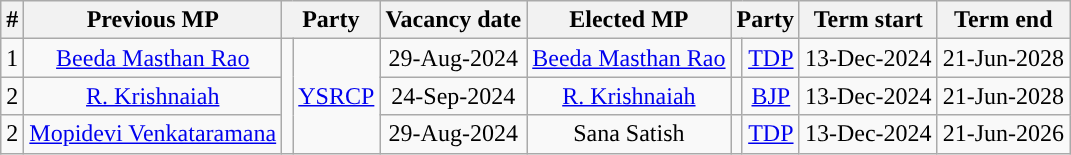<table class="wikitable" style="text-align:center;">
<tr>
<th>#</th>
<th>Previous MP</th>
<th colspan="2">Party</th>
<th>Vacancy date</th>
<th>Elected MP</th>
<th colspan="2">Party</th>
<th>Term start</th>
<th>Term   end</th>
</tr>
<tr>
<td>1</td>
<td><a href='#'>Beeda Masthan Rao</a></td>
<td rowspan=3 style="background-color:"></td>
<td rowspan="3"><a href='#'>YSRCP</a></td>
<td>29-Aug-2024</td>
<td><a href='#'>Beeda Masthan Rao</a></td>
<td rowspan style="background-color:"></td>
<td><a href='#'>TDP</a></td>
<td>13-Dec-2024</td>
<td>21-Jun-2028</td>
</tr>
<tr>
<td>2</td>
<td><a href='#'>R. Krishnaiah</a></td>
<td>24-Sep-2024</td>
<td><a href='#'>R. Krishnaiah</a></td>
<td rowspan style="background-color:"></td>
<td><a href='#'>BJP</a></td>
<td>13-Dec-2024</td>
<td>21-Jun-2028</td>
</tr>
<tr>
<td>2</td>
<td><a href='#'>Mopidevi Venkataramana</a></td>
<td>29-Aug-2024</td>
<td>Sana Satish</td>
<td rowspan style="background-color:"></td>
<td><a href='#'>TDP</a></td>
<td>13-Dec-2024</td>
<td>21-Jun-2026</td>
</tr>
</table>
